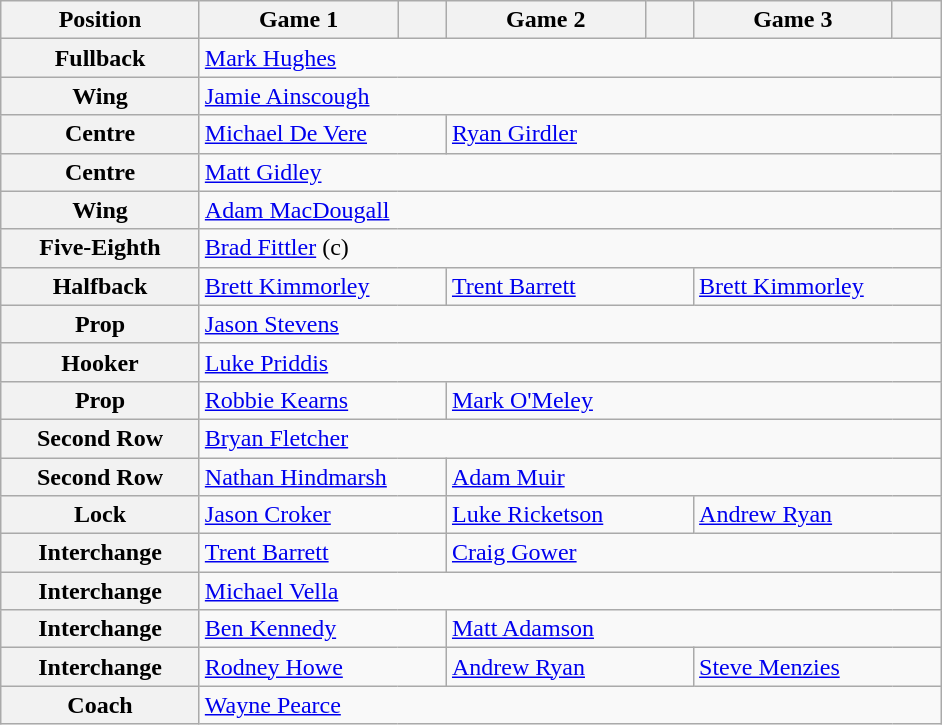<table class="wikitable">
<tr>
<th width="125">Position</th>
<th width="125">Game 1</th>
<th width="25"></th>
<th width="125">Game 2</th>
<th width="25"></th>
<th width="125">Game 3</th>
<th width="25"></th>
</tr>
<tr>
<th>Fullback</th>
<td colspan="6"> <a href='#'>Mark Hughes</a></td>
</tr>
<tr>
<th>Wing</th>
<td colspan="6"> <a href='#'>Jamie Ainscough</a></td>
</tr>
<tr>
<th>Centre</th>
<td colspan="2"> <a href='#'>Michael De Vere</a></td>
<td colspan="4"> <a href='#'>Ryan Girdler</a></td>
</tr>
<tr>
<th>Centre</th>
<td colspan="6"> <a href='#'>Matt Gidley</a></td>
</tr>
<tr>
<th>Wing</th>
<td colspan="6"> <a href='#'>Adam MacDougall</a></td>
</tr>
<tr>
<th>Five-Eighth</th>
<td colspan="6"> <a href='#'>Brad Fittler</a> (c)</td>
</tr>
<tr>
<th>Halfback</th>
<td colspan="2"> <a href='#'>Brett Kimmorley</a></td>
<td colspan="2"> <a href='#'>Trent Barrett</a></td>
<td colspan="2"> <a href='#'>Brett Kimmorley</a></td>
</tr>
<tr>
<th>Prop</th>
<td colspan="6"> <a href='#'>Jason Stevens</a></td>
</tr>
<tr>
<th>Hooker</th>
<td colspan="6"> <a href='#'>Luke Priddis</a></td>
</tr>
<tr>
<th>Prop</th>
<td colspan="2"> <a href='#'>Robbie Kearns</a></td>
<td colspan="4"> <a href='#'>Mark O'Meley</a></td>
</tr>
<tr>
<th>Second Row</th>
<td colspan="6"> <a href='#'>Bryan Fletcher</a></td>
</tr>
<tr>
<th>Second Row</th>
<td colspan="2"> <a href='#'>Nathan Hindmarsh</a></td>
<td colspan="4"> <a href='#'>Adam Muir</a></td>
</tr>
<tr>
<th>Lock</th>
<td colspan="2"> <a href='#'>Jason Croker</a></td>
<td colspan="2"> <a href='#'>Luke Ricketson</a></td>
<td colspan="2"> <a href='#'>Andrew Ryan</a></td>
</tr>
<tr>
<th>Interchange</th>
<td colspan="2"> <a href='#'>Trent Barrett</a></td>
<td colspan="4"> <a href='#'>Craig Gower</a></td>
</tr>
<tr>
<th>Interchange</th>
<td colspan="6"> <a href='#'>Michael Vella</a></td>
</tr>
<tr>
<th>Interchange</th>
<td colspan="2"> <a href='#'>Ben Kennedy</a></td>
<td colspan="4"> <a href='#'>Matt Adamson</a></td>
</tr>
<tr>
<th>Interchange</th>
<td colspan="2"> <a href='#'>Rodney Howe</a></td>
<td colspan="2"> <a href='#'>Andrew Ryan</a></td>
<td colspan="2"> <a href='#'>Steve Menzies</a></td>
</tr>
<tr>
<th>Coach</th>
<td colspan="6"> <a href='#'>Wayne Pearce</a></td>
</tr>
</table>
